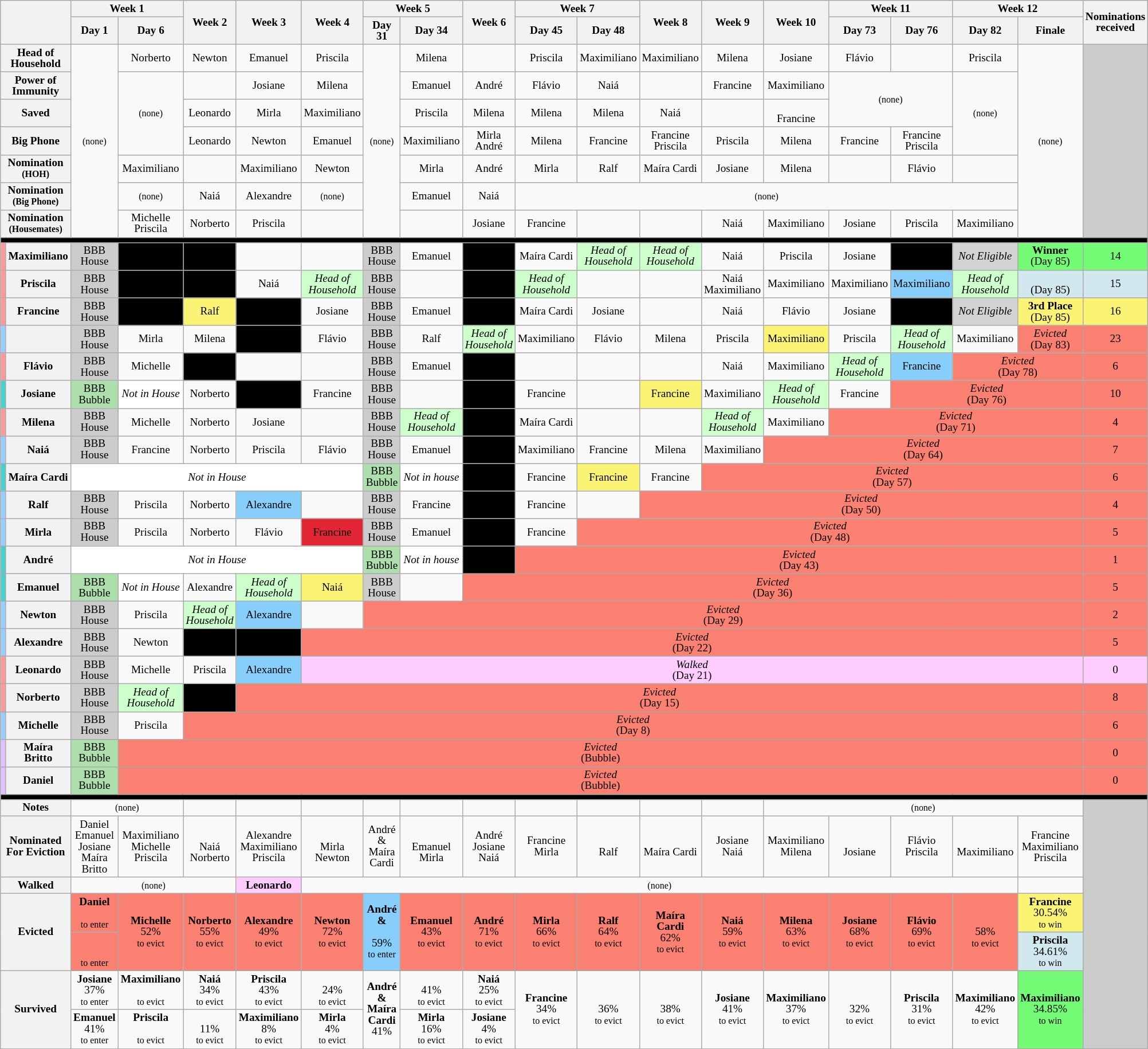<table class="wikitable" style="text-align:center; font-size:80%; width:100%; line-height:13px;">
<tr>
<th rowspan=2 colspan=2></th>
<th colspan=2>Week 1</th>
<th rowspan=2>Week 2</th>
<th rowspan=2>Week 3</th>
<th rowspan=2>Week 4</th>
<th colspan=2>Week 5</th>
<th rowspan=2>Week 6</th>
<th colspan=2>Week 7</th>
<th rowspan=2>Week 8</th>
<th rowspan=2>Week 9</th>
<th rowspan=2>Week 10</th>
<th colspan=2>Week 11</th>
<th colspan=2>Week 12</th>
<th rowspan=2>Nominations<br>received</th>
</tr>
<tr>
<th>Day 1</th>
<th>Day 6</th>
<th>Day 31</th>
<th>Day 34</th>
<th>Day 45</th>
<th>Day 48</th>
<th>Day 73</th>
<th>Day 76</th>
<th>Day 82</th>
<th>Finale</th>
</tr>
<tr>
<th colspan=2>Head of<br>Household</th>
<td rowspan=7><small>(none)</small></td>
<td>Norberto</td>
<td>Newton</td>
<td>Emanuel</td>
<td>Priscila</td>
<td rowspan=7><small>(none)</small></td>
<td>Milena</td>
<td></td>
<td>Priscila</td>
<td>Maximiliano</td>
<td>Maximiliano</td>
<td>Milena</td>
<td>Josiane</td>
<td>Flávio</td>
<td></td>
<td>Priscila</td>
<td rowspan=7><small>(none)</small></td>
<td rowspan=7 bgcolor="CCCCCC"></td>
</tr>
<tr>
<th colspan=2>Power of Immunity</th>
<td rowspan=3><small>(none)</small></td>
<td></td>
<td>Josiane</td>
<td>Milena</td>
<td>Emanuel</td>
<td>André</td>
<td>Flávio</td>
<td>Naiá</td>
<td></td>
<td>Francine</td>
<td>Maximiliano</td>
<td rowspan=2 colspan=2><small>(none)</small></td>
<td rowspan=3><small>(none)</small></td>
</tr>
<tr>
<th colspan=2>Saved</th>
<td>Leonardo</td>
<td>Mirla</td>
<td>Maximiliano</td>
<td>Priscila</td>
<td>Milena</td>
<td>Milena</td>
<td>Milena</td>
<td>Naiá</td>
<td></td>
<td><br>Francine</td>
</tr>
<tr>
<th colspan=2>Big Phone</th>
<td>Leonardo</td>
<td>Newton</td>
<td>Emanuel</td>
<td>Maximiliano</td>
<td>Mirla<br>André</td>
<td>Milena</td>
<td>Francine</td>
<td>Francine<br>Priscila</td>
<td>Priscila</td>
<td>Milena</td>
<td>Francine</td>
<td>Francine<br>Priscila</td>
</tr>
<tr>
<th colspan=2>Nomination<br><small>(HOH)</small></th>
<td>Maximiliano</td>
<td></td>
<td>Maximiliano</td>
<td>Newton</td>
<td>Mirla</td>
<td>André</td>
<td>Mirla</td>
<td>Ralf</td>
<td>Maíra Cardi</td>
<td>Josiane</td>
<td>Milena</td>
<td></td>
<td>Flávio</td>
<td></td>
</tr>
<tr>
<th colspan=2>Nomination<br><small>(Big Phone)</small></th>
<td><small>(none)</small></td>
<td>Naiá</td>
<td>Alexandre</td>
<td><small>(none)</small></td>
<td>Emanuel</td>
<td>Naiá</td>
<td colspan=8><small>(none)</small></td>
</tr>
<tr>
<th colspan=2>Nomination<br><small>(Housemates)</small></th>
<td>Michelle<br>Priscila</td>
<td>Norberto</td>
<td>Priscila</td>
<td></td>
<td></td>
<td>Josiane</td>
<td>Francine</td>
<td></td>
<td></td>
<td>Naiá</td>
<td>Maximiliano</td>
<td>Josiane</td>
<td>Priscila</td>
<td>Maximiliano</td>
</tr>
<tr>
<th style="background:#000;" colspan="20"></th>
</tr>
<tr>
<td bgcolor="FF9999"></td>
<th>Maximiliano</th>
<td bgcolor="CCCCCC">BBB<br>House</td>
<td bgcolor="000000"><span>Michelle</span></td>
<td bgcolor="000000"><span>Ralf</span></td>
<td></td>
<td></td>
<td bgcolor="CCCCCC">BBB<br>House</td>
<td>Emanuel</td>
<td bgcolor="000000"><span>Josiane</span></td>
<td>Maíra Cardi</td>
<td bgcolor="CCFFCC"><em>Head of Household</em></td>
<td bgcolor="CCFFCC"><em>Head of Household</em></td>
<td>Naiá</td>
<td>Priscila</td>
<td>Josiane</td>
<td bgcolor="000000"><span>Priscila</span></td>
<td bgcolor=lightgray><em>Not Eligible</em></td>
<td bgcolor="73FB76"><strong>Winner</strong><br>(Day 85)</td>
<td bgcolor="73FB76">14</td>
</tr>
<tr>
<td bgcolor="FF9999"></td>
<th>Priscila</th>
<td bgcolor="CCCCCC">BBB<br>House</td>
<td bgcolor="000000"><span>Michelle</span></td>
<td bgcolor="000000"><span>Norberto</span></td>
<td>Naiá</td>
<td bgcolor="CCFFCC"><em>Head of Household</em></td>
<td bgcolor="CCCCCC">BBB<br>House</td>
<td></td>
<td bgcolor="000000"><span>Josiane</span></td>
<td bgcolor="CCFFCC"><em>Head of Household</em></td>
<td></td>
<td></td>
<td>Naiá<br>Maximiliano</td>
<td>Maximiliano</td>
<td>Maximiliano</td>
<td bgcolor="87CEFA">Maximiliano</td>
<td bgcolor="CCFFCC"><em>Head of Household</em></td>
<td bgcolor="D1E8EF"><strong></strong><br>(Day 85)</td>
<td bgcolor="D1E8EF">15</td>
</tr>
<tr>
<td bgcolor="FF9999"></td>
<th>Francine</th>
<td bgcolor="CCCCCC">BBB<br>House</td>
<td bgcolor="000000"><span>Michelle</span></td>
<td bgcolor="FBF373">Ralf</td>
<td bgcolor="000000"><span>Naiá</span></td>
<td>Josiane</td>
<td bgcolor="CCCCCC">BBB<br>House</td>
<td>Emanuel</td>
<td bgcolor="000000"><span>Josiane</span></td>
<td>Maíra Cardi</td>
<td>Josiane</td>
<td></td>
<td>Naiá</td>
<td>Flávio</td>
<td>Josiane</td>
<td bgcolor="000000"><span>Priscila</span></td>
<td bgcolor=lightgray><em>Not Eligible</em></td>
<td bgcolor="FBF373"><strong>3rd Place</strong><br>(Day 85)</td>
<td bgcolor="FBF373">16</td>
</tr>
<tr>
<td bgcolor="99CCFF"></td>
<th></th>
<td bgcolor="CCCCCC">BBB<br>House</td>
<td>Mirla</td>
<td>Milena</td>
<td bgcolor="000000"><span>Josiane</span></td>
<td>Flávio</td>
<td bgcolor="CCCCCC">BBB<br>House</td>
<td>Ralf</td>
<td bgcolor="CCFFCC"><em>Head of Household</em></td>
<td>Maximiliano</td>
<td>Flávio</td>
<td>Milena</td>
<td>Priscila</td>
<td bgcolor="FBF373">Maximiliano</td>
<td>Priscila</td>
<td bgcolor="CCFFCC"><em>Head of Household</em></td>
<td>Maximiliano</td>
<td bgcolor="FA8072"><em>Evicted</em><br>(Day 83)</td>
<td bgcolor="FA8072">23</td>
</tr>
<tr>
<td bgcolor="FF9999"></td>
<th>Flávio</th>
<td bgcolor="CCCCCC">BBB<br>House</td>
<td>Michelle</td>
<td bgcolor="000000"><span>Norberto</span></td>
<td></td>
<td></td>
<td bgcolor="CCCCCC">BBB<br>House</td>
<td>Emanuel</td>
<td bgcolor="000000"><span>Mirla</span></td>
<td></td>
<td></td>
<td></td>
<td>Naiá</td>
<td>Maximiliano</td>
<td bgcolor="CCFFCC"><em>Head of Household</em></td>
<td bgcolor="87CEFA">Francine</td>
<td bgcolor="FA8072" colspan=2><em>Evicted</em><br>(Day 78)</td>
<td bgcolor="FA8072">6</td>
</tr>
<tr>
<td bgcolor="48D1CC"></td>
<th>Josiane</th>
<td bgcolor="ADDFAD">BBB<br>Bubble</td>
<td bgcolor=white><em>Not in House</em></td>
<td>Norberto</td>
<td bgcolor="000000"><span>Priscila</span></td>
<td>Francine</td>
<td bgcolor="CCCCCC">BBB<br>House</td>
<td></td>
<td bgcolor="000000"><span>Francine</span></td>
<td>Francine</td>
<td></td>
<td bgcolor="FBF373">Francine</td>
<td>Maximiliano</td>
<td bgcolor="CCFFCC"><em>Head of Household</em></td>
<td>Francine</td>
<td bgcolor="FA8072" colspan=3><em>Evicted</em><br>(Day 76)</td>
<td bgcolor="FA8072">10</td>
</tr>
<tr>
<td bgcolor="FF9999"></td>
<th>Milena</th>
<td bgcolor="CCCCCC">BBB<br>House</td>
<td>Michelle</td>
<td>Norberto</td>
<td>Josiane</td>
<td></td>
<td bgcolor="CCCCCC">BBB<br>House</td>
<td bgcolor="CCFFCC"><em>Head of Household</em></td>
<td bgcolor="000000"><span>Maíra Cardi</span></td>
<td>Maíra Cardi</td>
<td></td>
<td></td>
<td bgcolor="CCFFCC"><em>Head of Household</em></td>
<td>Maximiliano</td>
<td bgcolor="FA8072" colspan=4><em>Evicted</em><br>(Day 71)</td>
<td bgcolor="FA8072">4</td>
</tr>
<tr>
<td bgcolor="99CCFF"></td>
<th>Naiá</th>
<td bgcolor="CCCCCC">BBB<br>House</td>
<td>Francine</td>
<td>Norberto</td>
<td>Priscila</td>
<td>Flávio</td>
<td bgcolor="CCCCCC">BBB<br>House</td>
<td>Emanuel</td>
<td bgcolor="000000"><span>Priscila</span></td>
<td>Maximiliano</td>
<td>Francine</td>
<td>Milena</td>
<td>Maximiliano</td>
<td bgcolor="FA8072" colspan=5><em>Evicted</em><br>(Day 64)</td>
<td bgcolor="FA8072">7</td>
</tr>
<tr>
<td bgcolor="48D1CC"></td>
<th>Maíra Cardi</th>
<td bgcolor=white colspan=5><em>Not in House</em></td>
<td bgcolor="ADDFAD">BBB<br>Bubble</td>
<td bgcolor=white><em>Not in house</em></td>
<td bgcolor="000000"><span>Priscila</span></td>
<td>Francine</td>
<td bgcolor="FBF373">Francine</td>
<td>Francine</td>
<td bgcolor="FA8072" colspan=6><em>Evicted</em><br>(Day 57)</td>
<td bgcolor="FA8072">6</td>
</tr>
<tr>
<td bgcolor="99CCFF"></td>
<th>Ralf</th>
<td bgcolor="CCCCCC">BBB<br>House</td>
<td>Priscila</td>
<td>Norberto</td>
<td bgcolor="87CEFA">Alexandre</td>
<td></td>
<td bgcolor="CCCCCC">BBB<br>House</td>
<td>Francine</td>
<td bgcolor="000000"><span>Maíra Cardi</span></td>
<td>Francine</td>
<td></td>
<td bgcolor="FA8072" colspan=7><em>Evicted</em><br>(Day 50)</td>
<td bgcolor="FA8072">4</td>
</tr>
<tr>
<td bgcolor="99CCFF"></td>
<th>Mirla</th>
<td bgcolor="CCCCCC">BBB<br>House</td>
<td>Priscila</td>
<td>Norberto</td>
<td>Flávio</td>
<td bgcolor="E32636"><span>Francine</span></td>
<td bgcolor="CCCCCC">BBB<br>House</td>
<td>Emanuel</td>
<td bgcolor="000000"><span>Francine</span></td>
<td>Francine</td>
<td bgcolor="FA8072" colspan=8><em>Evicted</em><br>(Day 48)</td>
<td bgcolor="FA8072">5</td>
</tr>
<tr>
<td bgcolor="48D1CC"></td>
<th>André</th>
<td bgcolor=white colspan=5><em>Not in House</em></td>
<td bgcolor="ADDFAD">BBB<br>Bubble</td>
<td bgcolor=white><em>Not in house</em></td>
<td bgcolor="000000"><span>Mirla</span></td>
<td bgcolor="FA8072" colspan=9><em>Evicted</em><br>(Day 43)</td>
<td bgcolor="FA8072">1</td>
</tr>
<tr>
<td bgcolor="48D1CC"></td>
<th>Emanuel</th>
<td bgcolor="ADDFAD">BBB<br>Bubble</td>
<td bgcolor=white><em>Not in House</em></td>
<td>Alexandre</td>
<td bgcolor="CCFFCC"><em>Head of Household</em></td>
<td bgcolor="FBF373">Naiá</td>
<td bgcolor="CCCCCC">BBB<br>House</td>
<td></td>
<td bgcolor="FA8072" colspan=10><em>Evicted</em><br>(Day 36)</td>
<td bgcolor="FA8072">5</td>
</tr>
<tr>
<td bgcolor="99CCFF"></td>
<th>Newton</th>
<td bgcolor="CCCCCC">BBB<br>House</td>
<td>Priscila</td>
<td bgcolor="CCFFCC"><em>Head of Household</em></td>
<td bgcolor="87CEFA">Alexandre</td>
<td></td>
<td bgcolor="FA8072" colspan=12><em>Evicted</em><br>(Day 29)</td>
<td bgcolor="FA8072">2</td>
</tr>
<tr>
<td bgcolor="99CCFF"></td>
<th>Alexandre</th>
<td bgcolor="CCCCCC">BBB<br>House</td>
<td>Newton</td>
<td bgcolor="000000"><span>Norberto</span></td>
<td bgcolor="000000"><span>Priscila</span></td>
<td bgcolor="FA8072" colspan=13><em>Evicted</em><br>(Day 22)</td>
<td bgcolor="FA8072">5</td>
</tr>
<tr>
<td bgcolor="FF9999"></td>
<th>Leonardo</th>
<td bgcolor="CCCCCC">BBB<br>House</td>
<td>Michelle</td>
<td>Priscila</td>
<td bgcolor="87CEFA">Alexandre</td>
<td bgcolor="FFCCFF" colspan=13><em>Walked</em><br>(Day 21)</td>
<td bgcolor="FFCCFF">0</td>
</tr>
<tr>
<td bgcolor="FF9999"></td>
<th>Norberto</th>
<td bgcolor="CCCCCC">BBB<br>House</td>
<td bgcolor="CCFFCC"><em>Head of Household</em></td>
<td bgcolor="000000"><span>Alexandre</span></td>
<td bgcolor="FA8072" colspan=14><em>Evicted</em><br>(Day 15)</td>
<td bgcolor="FA8072">8</td>
</tr>
<tr>
<td bgcolor="99CCFF"></td>
<th>Michelle</th>
<td bgcolor="CCCCCC">BBB<br>House</td>
<td>Priscila</td>
<td bgcolor="FA8072" colspan=15><em>Evicted</em><br>(Day 8)</td>
<td bgcolor="FA8072">6</td>
</tr>
<tr>
<td bgcolor="E3C0FF"></td>
<th>Maíra Britto</th>
<td bgcolor="ADDFAD">BBB<br>Bubble</td>
<td bgcolor="FA8072" colspan=16><em>Evicted</em><br>(Bubble)</td>
<td bgcolor="FA8072">0</td>
</tr>
<tr>
<td bgcolor="E3C0FF"></td>
<th>Daniel</th>
<td bgcolor="ADDFAD">BBB<br>Bubble</td>
<td bgcolor="FA8072" colspan=16><em>Evicted</em><br>(Bubble)</td>
<td bgcolor="FA8072">0</td>
</tr>
<tr>
<th style="background:#000;" colspan="20"></th>
</tr>
<tr>
<th colspan=2>Notes</th>
<td colspan=2><small>(none)</small></td>
<td></td>
<td></td>
<td></td>
<td></td>
<td></td>
<td></td>
<td></td>
<td></td>
<td></td>
<td></td>
<td colspan=5><small>(none)</small></td>
<td rowspan=7 bgcolor="CCCCCC"></td>
</tr>
<tr>
<th colspan=2>Nominated <br>For Eviction</th>
<td>Daniel<br>Emanuel<br>Josiane<br>Maíra Britto</td>
<td>Maximiliano<br>Michelle<br>Priscila</td>
<td><br>Naiá<br>Norberto</td>
<td>Alexandre<br>Maximiliano<br>Priscila</td>
<td><br>Mirla<br>Newton</td>
<td>André &<br>Maíra Cardi</td>
<td><br>Emanuel<br>Mirla</td>
<td>André<br>Josiane<br>Naiá</td>
<td>Francine<br>Mirla</td>
<td><br>Ralf</td>
<td><br>Maíra Cardi</td>
<td>Josiane<br>Naiá</td>
<td>Maximiliano<br>Milena</td>
<td><br>Josiane</td>
<td>Flávio<br>Priscila</td>
<td><br>Maximiliano</td>
<td>Francine<br>Maximiliano<br>Priscila</td>
</tr>
<tr>
<th colspan=2>Walked</th>
<td colspan=3><small>(none)</small></td>
<td bgcolor="FFCCFF"><strong>Leonardo</strong></td>
<td colspan=12><small>(none)</small></td>
</tr>
<tr>
<th rowspan=2 colspan=2>Evicted</th>
<td rowspan=1 bgcolor="FA8072"><strong>Daniel</strong><br><small><br>to enter</small></td>
<td rowspan=2 bgcolor="FA8072"><strong>Michelle</strong><br>52%<br><small>to evict</small></td>
<td rowspan=2 bgcolor="FA8072"><strong>Norberto</strong><br>55%<br><small>to evict</small></td>
<td rowspan=2 bgcolor="FA8072"><strong>Alexandre</strong><br>49%<br><small>to evict</small></td>
<td rowspan=2 bgcolor="FA8072"><strong>Newton</strong><br>72%<br><small>to evict</small></td>
<td rowspan=2 bgcolor="87CEFA"><strong>André &<br></strong><br>59%<br><small>to enter</small></td>
<td rowspan=2 bgcolor="FA8072"><strong>Emanuel</strong><br>43%<br><small>to evict</small></td>
<td rowspan=2 bgcolor="FA8072"><strong>André</strong><br>71%<br><small>to evict</small></td>
<td rowspan=2 bgcolor="FA8072"><strong>Mirla</strong><br>66%<br><small>to evict</small></td>
<td rowspan=2 bgcolor="FA8072"><strong>Ralf</strong><br>64%<br><small>to evict</small></td>
<td rowspan=2 bgcolor="FA8072"><strong>Maíra Cardi</strong><br>62%<br><small>to evict</small></td>
<td rowspan=2 bgcolor="FA8072"><strong>Naiá</strong><br>59%<br><small>to evict</small></td>
<td rowspan=2 bgcolor="FA8072"><strong>Milena</strong><br>63%<br><small>to evict</small></td>
<td rowspan=2 bgcolor="FA8072"><strong>Josiane</strong><br>68%<br><small>to evict</small></td>
<td rowspan=2 bgcolor="FA8072"><strong>Flávio</strong><br>69%<br><small>to evict</small></td>
<td rowspan=2 bgcolor="FA8072"><strong></strong><br>58%<br><small>to evict</small></td>
<td rowspan=1 bgcolor="FBF373"><strong>Francine</strong><br>30.54%<br><small>to win</small></td>
</tr>
<tr>
<td rowspan=1 bgcolor="FA8072"><strong></strong><br><small><br>to enter</small></td>
<td rowspan=1 bgcolor="D1E8EF"><strong>Priscila</strong><br>34.61%<br><small>to win</small></td>
</tr>
<tr>
<th rowspan=2 colspan=2>Survived</th>
<td rowspan=1><strong>Josiane</strong><br>37%<br><small>to enter</small></td>
<td rowspan=1><strong>Maximiliano</strong><br><small><br>to evict</small></td>
<td rowspan=1><strong>Naiá</strong><br>34%<br><small>to evict</small></td>
<td rowspan=1><strong>Priscila</strong><br>43%<br><small>to evict</small></td>
<td rowspan=1><strong></strong><br>24%<br><small>to evict</small></td>
<td rowspan=2><strong>André &<br>Maíra Cardi</strong><br>41%<br><small></small></td>
<td rowspan=1><strong></strong><br>41%<br><small>to evict</small></td>
<td rowspan=1><strong>Naiá</strong><br>25%<br><small>to evict</small></td>
<td rowspan=2><strong>Francine</strong><br>34%<br><small>to evict</small></td>
<td rowspan=2><strong></strong><br>36%<br><small>to evict</small></td>
<td rowspan=2><strong></strong><br>38%<br><small>to evict</small></td>
<td rowspan=2><strong>Josiane</strong><br>41%<br><small>to evict</small></td>
<td rowspan=2><strong>Maximiliano</strong><br>37%<br><small>to evict</small></td>
<td rowspan=2><strong></strong><br>32%<br><small>to evict</small></td>
<td rowspan=2><strong>Priscila</strong><br>31%<br><small>to evict</small></td>
<td rowspan=2><strong>Maximiliano</strong><br>42%<br><small>to evict</small></td>
<td rowspan=2 bgcolor="73FB76"><strong>Maximiliano</strong><br>34.85%<br><small>to win</small></td>
</tr>
<tr>
<td rowspan=1><strong>Emanuel</strong><br>41%<br><small>to enter</small></td>
<td rowspan=1><strong>Priscila</strong><br><small><br>to evict</small></td>
<td rowspan=1><strong></strong><br>11%<br><small>to evict</small></td>
<td rowspan=1><strong>Maximiliano</strong><br>8%<br><small>to evict</small></td>
<td rowspan=1><strong>Mirla</strong><br>4%<br><small>to evict</small></td>
<td rowspan=1><strong>Mirla</strong><br>16%<br><small>to evict</small></td>
<td rowspan=1><strong>Josiane</strong><br>4%<br><small>to evict</small></td>
</tr>
</table>
